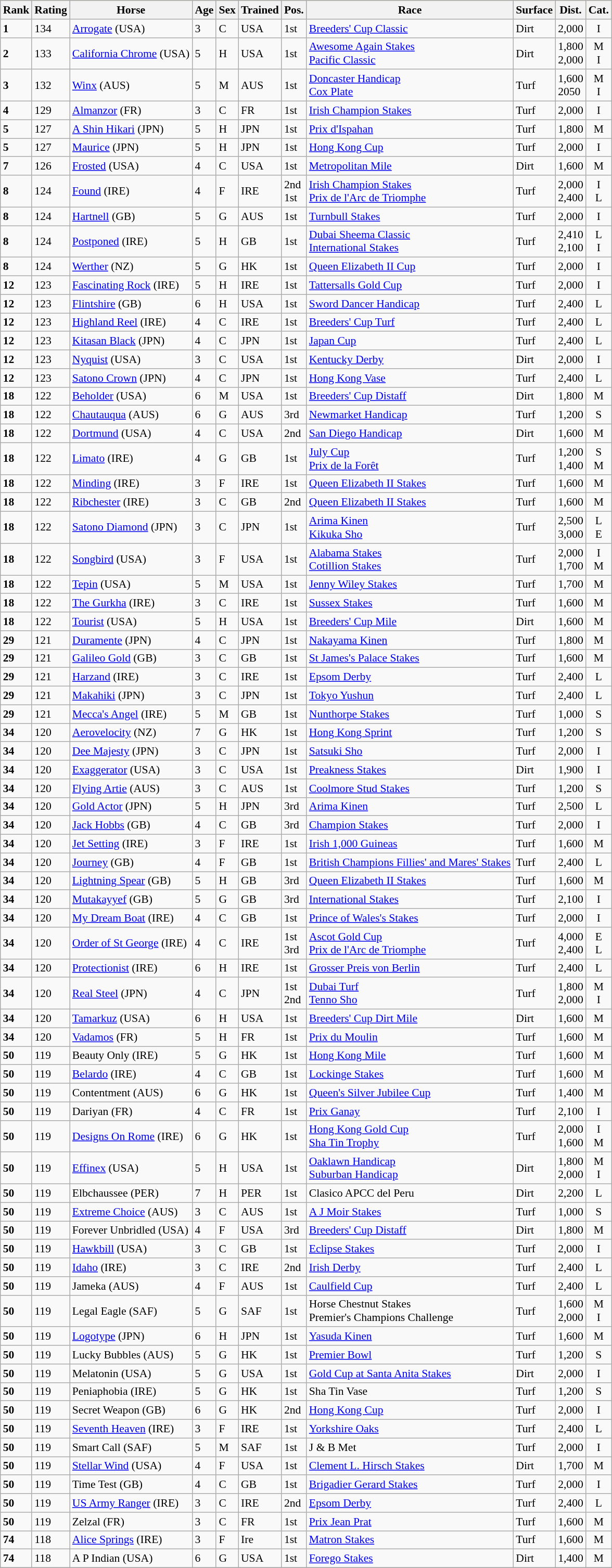<table class="wikitable sortable" style="font-size:90%">
<tr style="background:tan; text-align:center;">
<th><strong>Rank</strong><br></th>
<th><strong>Rating</strong><br></th>
<th><strong>Horse</strong><br></th>
<th><strong>Age</strong><br></th>
<th><strong>Sex</strong><br></th>
<th><strong>Trained</strong><br></th>
<th><strong>Pos.</strong><br></th>
<th><strong>Race</strong><br></th>
<th><strong>Surface</strong><br></th>
<th><strong>Dist.</strong><br></th>
<th><strong>Cat.</strong><br></th>
</tr>
<tr>
<td><strong>1</strong></td>
<td>134</td>
<td><a href='#'>Arrogate</a> (USA)</td>
<td>3</td>
<td>C</td>
<td>USA</td>
<td>1st</td>
<td><a href='#'>Breeders' Cup Classic</a></td>
<td>Dirt</td>
<td>2,000</td>
<td align=center>I</td>
</tr>
<tr>
<td><strong>2</strong></td>
<td>133</td>
<td><a href='#'>California Chrome</a> (USA)</td>
<td>5</td>
<td>H</td>
<td>USA</td>
<td>1st</td>
<td><a href='#'>Awesome Again Stakes</a><br><a href='#'>Pacific Classic</a></td>
<td>Dirt</td>
<td>1,800<br>2,000</td>
<td align=center>M<br>I</td>
</tr>
<tr>
<td><strong>3</strong></td>
<td>132</td>
<td><a href='#'>Winx</a> (AUS)</td>
<td>5</td>
<td>M</td>
<td>AUS</td>
<td>1st</td>
<td><a href='#'>Doncaster Handicap</a><br><a href='#'>Cox Plate</a></td>
<td>Turf</td>
<td>1,600<br>2050</td>
<td align=center>M<br>I</td>
</tr>
<tr>
<td><strong>4</strong></td>
<td>129</td>
<td><a href='#'>Almanzor</a> (FR)</td>
<td>3</td>
<td>C</td>
<td>FR</td>
<td>1st</td>
<td><a href='#'>Irish Champion Stakes</a></td>
<td>Turf</td>
<td>2,000</td>
<td align=center>I</td>
</tr>
<tr>
<td><strong>5</strong></td>
<td>127</td>
<td><a href='#'>A Shin Hikari</a> (JPN)</td>
<td>5</td>
<td>H</td>
<td>JPN</td>
<td>1st</td>
<td><a href='#'>Prix d'Ispahan</a></td>
<td>Turf</td>
<td>1,800</td>
<td align=center>M</td>
</tr>
<tr>
<td><strong>5</strong></td>
<td>127</td>
<td><a href='#'>Maurice</a> (JPN)</td>
<td>5</td>
<td>H</td>
<td>JPN</td>
<td>1st</td>
<td><a href='#'>Hong Kong Cup</a></td>
<td>Turf</td>
<td>2,000</td>
<td align=center>I</td>
</tr>
<tr>
<td><strong>7</strong></td>
<td>126</td>
<td><a href='#'>Frosted</a> (USA)</td>
<td>4</td>
<td>C</td>
<td>USA</td>
<td>1st</td>
<td><a href='#'>Metropolitan Mile</a></td>
<td>Dirt</td>
<td>1,600</td>
<td align=center>M</td>
</tr>
<tr>
<td><strong>8</strong></td>
<td>124</td>
<td><a href='#'>Found</a> (IRE)</td>
<td>4</td>
<td>F</td>
<td>IRE</td>
<td>2nd<br>1st</td>
<td><a href='#'>Irish Champion Stakes</a><br><a href='#'>Prix de l'Arc de Triomphe</a></td>
<td>Turf</td>
<td>2,000<br>2,400</td>
<td align=center>I<br>L</td>
</tr>
<tr>
<td><strong>8</strong></td>
<td>124</td>
<td><a href='#'>Hartnell</a> (GB)</td>
<td>5</td>
<td>G</td>
<td>AUS</td>
<td>1st</td>
<td><a href='#'>Turnbull Stakes</a></td>
<td>Turf</td>
<td>2,000</td>
<td align=center>I</td>
</tr>
<tr>
<td><strong>8</strong></td>
<td>124</td>
<td><a href='#'>Postponed</a> (IRE)</td>
<td>5</td>
<td>H</td>
<td>GB</td>
<td>1st</td>
<td><a href='#'>Dubai Sheema Classic</a><br><a href='#'>International Stakes</a></td>
<td>Turf</td>
<td>2,410<br>2,100</td>
<td align=center>L<br>I</td>
</tr>
<tr>
<td><strong>8</strong></td>
<td>124</td>
<td><a href='#'>Werther</a> (NZ)</td>
<td>5</td>
<td>G</td>
<td>HK</td>
<td>1st</td>
<td><a href='#'>Queen Elizabeth II Cup</a></td>
<td>Turf</td>
<td>2,000</td>
<td align=center>I</td>
</tr>
<tr>
<td><strong>12</strong></td>
<td>123</td>
<td><a href='#'>Fascinating Rock</a> (IRE)</td>
<td>5</td>
<td>H</td>
<td>IRE</td>
<td>1st</td>
<td><a href='#'>Tattersalls Gold Cup</a></td>
<td>Turf</td>
<td>2,000</td>
<td align=center>I</td>
</tr>
<tr>
<td><strong>12</strong></td>
<td>123</td>
<td><a href='#'>Flintshire</a> (GB)</td>
<td>6</td>
<td>H</td>
<td>USA</td>
<td>1st</td>
<td><a href='#'>Sword Dancer Handicap</a></td>
<td>Turf</td>
<td>2,400</td>
<td align=center>L</td>
</tr>
<tr>
<td><strong>12</strong></td>
<td>123</td>
<td><a href='#'>Highland Reel</a> (IRE)</td>
<td>4</td>
<td>C</td>
<td>IRE</td>
<td>1st</td>
<td><a href='#'>Breeders' Cup Turf</a></td>
<td>Turf</td>
<td>2,400</td>
<td align=center>L</td>
</tr>
<tr>
<td><strong>12</strong></td>
<td>123</td>
<td><a href='#'>Kitasan Black</a> (JPN)</td>
<td>4</td>
<td>C</td>
<td>JPN</td>
<td>1st</td>
<td><a href='#'>Japan Cup</a></td>
<td>Turf</td>
<td>2,400</td>
<td align=center>L</td>
</tr>
<tr>
<td><strong>12</strong></td>
<td>123</td>
<td><a href='#'>Nyquist</a> (USA)</td>
<td>3</td>
<td>C</td>
<td>USA</td>
<td>1st</td>
<td><a href='#'>Kentucky Derby</a></td>
<td>Dirt</td>
<td>2,000</td>
<td align=center>I</td>
</tr>
<tr>
<td><strong>12</strong></td>
<td>123</td>
<td><a href='#'>Satono Crown</a> (JPN)</td>
<td>4</td>
<td>C</td>
<td>JPN</td>
<td>1st</td>
<td><a href='#'>Hong Kong Vase</a></td>
<td>Turf</td>
<td>2,400</td>
<td align=center>L</td>
</tr>
<tr>
<td><strong>18</strong></td>
<td>122</td>
<td><a href='#'>Beholder</a> (USA)</td>
<td>6</td>
<td>M</td>
<td>USA</td>
<td>1st</td>
<td><a href='#'>Breeders' Cup Distaff</a></td>
<td>Dirt</td>
<td>1,800</td>
<td align=center>M</td>
</tr>
<tr>
<td><strong>18</strong></td>
<td>122</td>
<td><a href='#'>Chautauqua</a> (AUS)</td>
<td>6</td>
<td>G</td>
<td>AUS</td>
<td>3rd</td>
<td><a href='#'>Newmarket Handicap</a></td>
<td>Turf</td>
<td>1,200</td>
<td align=center>S</td>
</tr>
<tr>
<td><strong>18</strong></td>
<td>122</td>
<td><a href='#'>Dortmund</a> (USA)</td>
<td>4</td>
<td>C</td>
<td>USA</td>
<td>2nd</td>
<td><a href='#'>San Diego Handicap</a></td>
<td>Dirt</td>
<td>1,600</td>
<td align=center>M</td>
</tr>
<tr>
<td><strong>18</strong></td>
<td>122</td>
<td><a href='#'>Limato</a> (IRE)</td>
<td>4</td>
<td>G</td>
<td>GB</td>
<td>1st</td>
<td><a href='#'>July Cup</a><br><a href='#'>Prix de la Forêt</a></td>
<td>Turf</td>
<td>1,200<br>1,400</td>
<td align=center>S<br>M</td>
</tr>
<tr>
<td><strong>18</strong></td>
<td>122</td>
<td><a href='#'>Minding</a> (IRE)</td>
<td>3</td>
<td>F</td>
<td>IRE</td>
<td>1st</td>
<td><a href='#'>Queen Elizabeth II Stakes</a></td>
<td>Turf</td>
<td>1,600</td>
<td align=center>M</td>
</tr>
<tr>
<td><strong>18</strong></td>
<td>122</td>
<td><a href='#'>Ribchester</a> (IRE)</td>
<td>3</td>
<td>C</td>
<td>GB</td>
<td>2nd</td>
<td><a href='#'>Queen Elizabeth II Stakes</a></td>
<td>Turf</td>
<td>1,600</td>
<td align=center>M</td>
</tr>
<tr>
<td><strong>18</strong></td>
<td>122</td>
<td><a href='#'>Satono Diamond</a> (JPN)</td>
<td>3</td>
<td>C</td>
<td>JPN</td>
<td>1st</td>
<td><a href='#'>Arima Kinen</a><br><a href='#'>Kikuka Sho</a></td>
<td>Turf</td>
<td>2,500<br>3,000</td>
<td align=center>L<br>E</td>
</tr>
<tr>
<td><strong>18</strong></td>
<td>122</td>
<td><a href='#'>Songbird</a> (USA)</td>
<td>3</td>
<td>F</td>
<td>USA</td>
<td>1st</td>
<td><a href='#'>Alabama Stakes</a><br><a href='#'>Cotillion Stakes</a></td>
<td>Turf</td>
<td>2,000<br>1,700</td>
<td align=center>I<br>M</td>
</tr>
<tr>
<td><strong>18</strong></td>
<td>122</td>
<td><a href='#'>Tepin</a> (USA)</td>
<td>5</td>
<td>M</td>
<td>USA</td>
<td>1st</td>
<td><a href='#'>Jenny Wiley Stakes</a></td>
<td>Turf</td>
<td>1,700</td>
<td align=center>M</td>
</tr>
<tr>
<td><strong>18</strong></td>
<td>122</td>
<td><a href='#'>The Gurkha</a> (IRE)</td>
<td>3</td>
<td>C</td>
<td>IRE</td>
<td>1st</td>
<td><a href='#'>Sussex Stakes</a></td>
<td>Turf</td>
<td>1,600</td>
<td align=center>M</td>
</tr>
<tr>
<td><strong>18</strong></td>
<td>122</td>
<td><a href='#'>Tourist</a> (USA)</td>
<td>5</td>
<td>H</td>
<td>USA</td>
<td>1st</td>
<td><a href='#'>Breeders' Cup Mile</a></td>
<td>Dirt</td>
<td>1,600</td>
<td align=center>M</td>
</tr>
<tr>
<td><strong>29</strong></td>
<td>121</td>
<td><a href='#'>Duramente</a> (JPN)</td>
<td>4</td>
<td>C</td>
<td>JPN</td>
<td>1st</td>
<td><a href='#'>Nakayama Kinen</a></td>
<td>Turf</td>
<td>1,800</td>
<td align=center>M</td>
</tr>
<tr>
<td><strong>29</strong></td>
<td>121</td>
<td><a href='#'>Galileo Gold</a> (GB)</td>
<td>3</td>
<td>C</td>
<td>GB</td>
<td>1st</td>
<td><a href='#'>St James's Palace Stakes</a></td>
<td>Turf</td>
<td>1,600</td>
<td align=center>M</td>
</tr>
<tr>
<td><strong>29</strong></td>
<td>121</td>
<td><a href='#'>Harzand</a> (IRE)</td>
<td>3</td>
<td>C</td>
<td>IRE</td>
<td>1st</td>
<td><a href='#'>Epsom Derby</a></td>
<td>Turf</td>
<td>2,400</td>
<td align=center>L</td>
</tr>
<tr>
<td><strong>29</strong></td>
<td>121</td>
<td><a href='#'>Makahiki</a> (JPN)</td>
<td>3</td>
<td>C</td>
<td>JPN</td>
<td>1st</td>
<td><a href='#'>Tokyo Yushun</a></td>
<td>Turf</td>
<td>2,400</td>
<td align=center>L</td>
</tr>
<tr>
<td><strong>29</strong></td>
<td>121</td>
<td><a href='#'>Mecca's Angel</a> (IRE)</td>
<td>5</td>
<td>M</td>
<td>GB</td>
<td>1st</td>
<td><a href='#'>Nunthorpe Stakes</a></td>
<td>Turf</td>
<td>1,000</td>
<td align=center>S</td>
</tr>
<tr>
<td><strong>34</strong></td>
<td>120</td>
<td><a href='#'>Aerovelocity</a> (NZ)</td>
<td>7</td>
<td>G</td>
<td>HK</td>
<td>1st</td>
<td><a href='#'>Hong Kong Sprint</a></td>
<td>Turf</td>
<td>1,200</td>
<td align=center>S</td>
</tr>
<tr>
<td><strong>34</strong></td>
<td>120</td>
<td><a href='#'>Dee Majesty</a> (JPN)</td>
<td>3</td>
<td>C</td>
<td>JPN</td>
<td>1st</td>
<td><a href='#'>Satsuki Sho</a></td>
<td>Turf</td>
<td>2,000</td>
<td align=center>I</td>
</tr>
<tr>
<td><strong>34</strong></td>
<td>120</td>
<td><a href='#'>Exaggerator</a> (USA)</td>
<td>3</td>
<td>C</td>
<td>USA</td>
<td>1st</td>
<td><a href='#'>Preakness Stakes</a></td>
<td>Dirt</td>
<td>1,900</td>
<td align=center>I</td>
</tr>
<tr>
<td><strong>34</strong></td>
<td>120</td>
<td><a href='#'>Flying Artie</a> (AUS)</td>
<td>3</td>
<td>C</td>
<td>AUS</td>
<td>1st</td>
<td><a href='#'>Coolmore Stud Stakes</a></td>
<td>Turf</td>
<td>1,200</td>
<td align=center>S</td>
</tr>
<tr>
<td><strong>34</strong></td>
<td>120</td>
<td><a href='#'>Gold Actor</a> (JPN)</td>
<td>5</td>
<td>H</td>
<td>JPN</td>
<td>3rd</td>
<td><a href='#'>Arima Kinen</a></td>
<td>Turf</td>
<td>2,500</td>
<td align=center>L</td>
</tr>
<tr>
<td><strong>34</strong></td>
<td>120</td>
<td><a href='#'>Jack Hobbs</a> (GB)</td>
<td>4</td>
<td>C</td>
<td>GB</td>
<td>3rd</td>
<td><a href='#'>Champion Stakes</a></td>
<td>Turf</td>
<td>2,000</td>
<td align=center>I</td>
</tr>
<tr>
<td><strong>34</strong></td>
<td>120</td>
<td><a href='#'>Jet Setting</a> (IRE)</td>
<td>3</td>
<td>F</td>
<td>IRE</td>
<td>1st</td>
<td><a href='#'>Irish 1,000 Guineas</a></td>
<td>Turf</td>
<td>1,600</td>
<td align=center>M</td>
</tr>
<tr>
<td><strong>34</strong></td>
<td>120</td>
<td><a href='#'>Journey</a> (GB)</td>
<td>4</td>
<td>F</td>
<td>GB</td>
<td>1st</td>
<td><a href='#'>British Champions Fillies' and Mares' Stakes</a></td>
<td>Turf</td>
<td>2,400</td>
<td align=center>L</td>
</tr>
<tr>
<td><strong>34</strong></td>
<td>120</td>
<td><a href='#'>Lightning Spear</a> (GB)</td>
<td>5</td>
<td>H</td>
<td>GB</td>
<td>3rd</td>
<td><a href='#'>Queen Elizabeth II Stakes</a></td>
<td>Turf</td>
<td>1,600</td>
<td align=center>M</td>
</tr>
<tr>
<td><strong>34</strong></td>
<td>120</td>
<td><a href='#'>Mutakayyef</a> (GB)</td>
<td>5</td>
<td>G</td>
<td>GB</td>
<td>3rd</td>
<td><a href='#'>International Stakes</a></td>
<td>Turf</td>
<td>2,100</td>
<td align=center>I</td>
</tr>
<tr>
<td><strong>34</strong></td>
<td>120</td>
<td><a href='#'>My Dream Boat</a> (IRE)</td>
<td>4</td>
<td>C</td>
<td>GB</td>
<td>1st</td>
<td><a href='#'>Prince of Wales's Stakes</a></td>
<td>Turf</td>
<td>2,000</td>
<td align=center>I</td>
</tr>
<tr>
<td><strong>34</strong></td>
<td>120</td>
<td><a href='#'>Order of St George</a> (IRE)</td>
<td>4</td>
<td>C</td>
<td>IRE</td>
<td>1st<br>3rd</td>
<td><a href='#'>Ascot Gold Cup</a><br><a href='#'>Prix de l'Arc de Triomphe</a></td>
<td>Turf</td>
<td>4,000<br>2,400</td>
<td align=center>E<br>L</td>
</tr>
<tr>
<td><strong>34</strong></td>
<td>120</td>
<td><a href='#'>Protectionist</a> (IRE)</td>
<td>6</td>
<td>H</td>
<td>IRE</td>
<td>1st</td>
<td><a href='#'>Grosser Preis von Berlin</a></td>
<td>Turf</td>
<td>2,400</td>
<td align=center>L</td>
</tr>
<tr>
<td><strong>34</strong></td>
<td>120</td>
<td><a href='#'>Real Steel</a> (JPN)</td>
<td>4</td>
<td>C</td>
<td>JPN</td>
<td>1st<br>2nd</td>
<td><a href='#'>Dubai Turf</a><br><a href='#'>Tenno Sho</a></td>
<td>Turf</td>
<td>1,800<br>2,000</td>
<td align=center>M<br>I</td>
</tr>
<tr>
<td><strong>34</strong></td>
<td>120</td>
<td><a href='#'>Tamarkuz</a> (USA)</td>
<td>6</td>
<td>H</td>
<td>USA</td>
<td>1st</td>
<td><a href='#'>Breeders' Cup Dirt Mile</a></td>
<td>Dirt</td>
<td>1,600</td>
<td align=center>M</td>
</tr>
<tr>
<td><strong>34</strong></td>
<td>120</td>
<td><a href='#'>Vadamos</a> (FR)</td>
<td>5</td>
<td>H</td>
<td>FR</td>
<td>1st</td>
<td><a href='#'>Prix du Moulin</a></td>
<td>Turf</td>
<td>1,600</td>
<td align=center>M</td>
</tr>
<tr>
<td><strong>50</strong></td>
<td>119</td>
<td>Beauty Only (IRE)</td>
<td>5</td>
<td>G</td>
<td>HK</td>
<td>1st</td>
<td><a href='#'>Hong Kong Mile</a></td>
<td>Turf</td>
<td>1,600</td>
<td align=center>M</td>
</tr>
<tr>
<td><strong>50</strong></td>
<td>119</td>
<td><a href='#'>Belardo</a> (IRE)</td>
<td>4</td>
<td>C</td>
<td>GB</td>
<td>1st</td>
<td><a href='#'>Lockinge Stakes</a></td>
<td>Turf</td>
<td>1,600</td>
<td align=center>M</td>
</tr>
<tr>
<td><strong>50</strong></td>
<td>119</td>
<td>Contentment (AUS)</td>
<td>6</td>
<td>G</td>
<td>HK</td>
<td>1st</td>
<td><a href='#'>Queen's Silver Jubilee Cup</a></td>
<td>Turf</td>
<td>1,400</td>
<td align=center>M</td>
</tr>
<tr>
<td><strong>50</strong></td>
<td>119</td>
<td>Dariyan (FR)</td>
<td>4</td>
<td>C</td>
<td>FR</td>
<td>1st</td>
<td><a href='#'>Prix Ganay</a></td>
<td>Turf</td>
<td>2,100</td>
<td align=center>I</td>
</tr>
<tr>
<td><strong>50</strong></td>
<td>119</td>
<td><a href='#'>Designs On Rome</a> (IRE)</td>
<td>6</td>
<td>G</td>
<td>HK</td>
<td>1st</td>
<td><a href='#'>Hong Kong Gold Cup</a><br><a href='#'>Sha Tin Trophy</a></td>
<td>Turf</td>
<td>2,000<br>1,600</td>
<td align=center>I<br>M</td>
</tr>
<tr>
<td><strong>50</strong></td>
<td>119</td>
<td><a href='#'>Effinex</a> (USA)</td>
<td>5</td>
<td>H</td>
<td>USA</td>
<td>1st</td>
<td><a href='#'>Oaklawn Handicap</a><br><a href='#'>Suburban Handicap</a></td>
<td>Dirt</td>
<td>1,800<br>2,000</td>
<td align=center>M<br>I</td>
</tr>
<tr>
<td><strong>50</strong></td>
<td>119</td>
<td>Elbchaussee (PER)</td>
<td>7</td>
<td>H</td>
<td>PER</td>
<td>1st</td>
<td>Clasico APCC del Peru</td>
<td>Dirt</td>
<td>2,200</td>
<td align=center>L</td>
</tr>
<tr>
<td><strong>50</strong></td>
<td>119</td>
<td><a href='#'>Extreme Choice</a> (AUS)</td>
<td>3</td>
<td>C</td>
<td>AUS</td>
<td>1st</td>
<td><a href='#'>A J Moir Stakes</a></td>
<td>Turf</td>
<td>1,000</td>
<td align=center>S</td>
</tr>
<tr>
<td><strong>50</strong></td>
<td>119</td>
<td>Forever Unbridled (USA)</td>
<td>4</td>
<td>F</td>
<td>USA</td>
<td>3rd</td>
<td><a href='#'>Breeders' Cup Distaff</a></td>
<td>Dirt</td>
<td>1,800</td>
<td align=center>M</td>
</tr>
<tr>
<td><strong>50</strong></td>
<td>119</td>
<td><a href='#'>Hawkbill</a> (USA)</td>
<td>3</td>
<td>C</td>
<td>GB</td>
<td>1st</td>
<td><a href='#'>Eclipse Stakes</a></td>
<td>Turf</td>
<td>2,000</td>
<td align=center>I</td>
</tr>
<tr>
<td><strong>50</strong></td>
<td>119</td>
<td><a href='#'>Idaho</a> (IRE)</td>
<td>3</td>
<td>C</td>
<td>IRE</td>
<td>2nd</td>
<td><a href='#'>Irish Derby</a></td>
<td>Turf</td>
<td>2,400</td>
<td align=center>L</td>
</tr>
<tr>
<td><strong>50</strong></td>
<td>119</td>
<td>Jameka (AUS)</td>
<td>4</td>
<td>F</td>
<td>AUS</td>
<td>1st</td>
<td><a href='#'>Caulfield Cup</a></td>
<td>Turf</td>
<td>2,400</td>
<td align=center>L</td>
</tr>
<tr>
<td><strong>50</strong></td>
<td>119</td>
<td>Legal Eagle (SAF)</td>
<td>5</td>
<td>G</td>
<td>SAF</td>
<td>1st</td>
<td>Horse Chestnut Stakes<br>Premier's Champions Challenge</td>
<td>Turf</td>
<td>1,600<br>2,000</td>
<td align=center>M<br>I</td>
</tr>
<tr>
<td><strong>50</strong></td>
<td>119</td>
<td><a href='#'>Logotype</a> (JPN)</td>
<td>6</td>
<td>H</td>
<td>JPN</td>
<td>1st</td>
<td><a href='#'>Yasuda Kinen</a></td>
<td>Turf</td>
<td>1,600</td>
<td align=center>M</td>
</tr>
<tr>
<td><strong>50</strong></td>
<td>119</td>
<td>Lucky Bubbles (AUS)</td>
<td>5</td>
<td>G</td>
<td>HK</td>
<td>1st</td>
<td><a href='#'>Premier Bowl</a></td>
<td>Turf</td>
<td>1,200</td>
<td align=center>S</td>
</tr>
<tr>
<td><strong>50</strong></td>
<td>119</td>
<td>Melatonin (USA)</td>
<td>5</td>
<td>G</td>
<td>USA</td>
<td>1st</td>
<td><a href='#'>Gold Cup at Santa Anita Stakes</a></td>
<td>Dirt</td>
<td>2,000</td>
<td align=center>I</td>
</tr>
<tr>
<td><strong>50</strong></td>
<td>119</td>
<td>Peniaphobia (IRE)</td>
<td>5</td>
<td>G</td>
<td>HK</td>
<td>1st</td>
<td>Sha Tin Vase</td>
<td>Turf</td>
<td>1,200</td>
<td align=center>S</td>
</tr>
<tr>
<td><strong>50</strong></td>
<td>119</td>
<td>Secret Weapon (GB)</td>
<td>6</td>
<td>G</td>
<td>HK</td>
<td>2nd</td>
<td><a href='#'>Hong Kong Cup</a></td>
<td>Turf</td>
<td>2,000</td>
<td align=center>I</td>
</tr>
<tr>
<td><strong>50</strong></td>
<td>119</td>
<td><a href='#'>Seventh Heaven</a> (IRE)</td>
<td>3</td>
<td>F</td>
<td>IRE</td>
<td>1st</td>
<td><a href='#'>Yorkshire Oaks</a></td>
<td>Turf</td>
<td>2,400</td>
<td align=center>L</td>
</tr>
<tr>
<td><strong>50</strong></td>
<td>119</td>
<td>Smart Call (SAF)</td>
<td>5</td>
<td>M</td>
<td>SAF</td>
<td>1st</td>
<td>J & B Met</td>
<td>Turf</td>
<td>2,000</td>
<td align=center>I</td>
</tr>
<tr>
<td><strong>50</strong></td>
<td>119</td>
<td><a href='#'>Stellar Wind</a> (USA)</td>
<td>4</td>
<td>F</td>
<td>USA</td>
<td>1st</td>
<td><a href='#'>Clement L. Hirsch Stakes</a></td>
<td>Dirt</td>
<td>1,700</td>
<td align=center>M</td>
</tr>
<tr>
<td><strong>50</strong></td>
<td>119</td>
<td>Time Test (GB)</td>
<td>4</td>
<td>C</td>
<td>GB</td>
<td>1st</td>
<td><a href='#'>Brigadier Gerard Stakes</a></td>
<td>Turf</td>
<td>2,000</td>
<td align=center>I</td>
</tr>
<tr>
<td><strong>50</strong></td>
<td>119</td>
<td><a href='#'>US Army Ranger</a> (IRE)</td>
<td>3</td>
<td>C</td>
<td>IRE</td>
<td>2nd</td>
<td><a href='#'>Epsom Derby</a></td>
<td>Turf</td>
<td>2,400</td>
<td align=center>L</td>
</tr>
<tr>
<td><strong>50</strong></td>
<td>119</td>
<td>Zelzal (FR)</td>
<td>3</td>
<td>C</td>
<td>FR</td>
<td>1st</td>
<td><a href='#'>Prix Jean Prat</a></td>
<td>Turf</td>
<td>1,600</td>
<td align=center>M</td>
</tr>
<tr>
<td><strong>74</strong></td>
<td>118</td>
<td><a href='#'>Alice Springs</a> (IRE)</td>
<td>3</td>
<td>F</td>
<td>Ire</td>
<td>1st</td>
<td><a href='#'>Matron Stakes</a></td>
<td>Turf</td>
<td>1,600</td>
<td align=center>M</td>
</tr>
<tr>
<td><strong>74</strong></td>
<td>118</td>
<td>A P Indian (USA)</td>
<td>6</td>
<td>G</td>
<td>USA</td>
<td>1st</td>
<td><a href='#'>Forego Stakes</a></td>
<td>Dirt</td>
<td>1,400</td>
<td align=center>M</td>
</tr>
<tr>
</tr>
</table>
